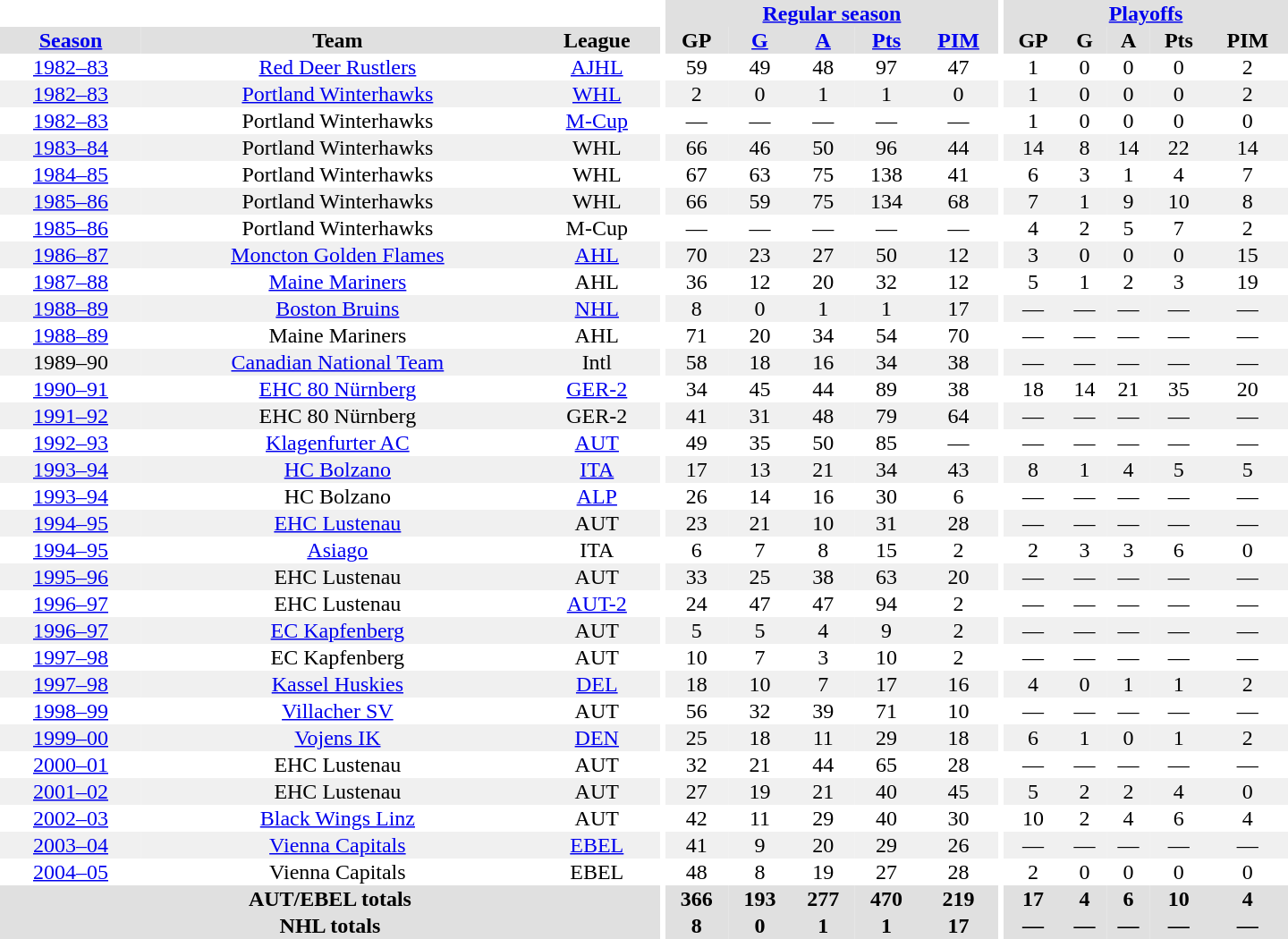<table border="0" cellpadding="1" cellspacing="0" style="text-align:center; width:60em">
<tr bgcolor="#e0e0e0">
<th colspan="3" bgcolor="#ffffff"></th>
<th rowspan="100" bgcolor="#ffffff"></th>
<th colspan="5"><a href='#'>Regular season</a></th>
<th rowspan="100" bgcolor="#ffffff"></th>
<th colspan="5"><a href='#'>Playoffs</a></th>
</tr>
<tr bgcolor="#e0e0e0">
<th><a href='#'>Season</a></th>
<th>Team</th>
<th>League</th>
<th>GP</th>
<th><a href='#'>G</a></th>
<th><a href='#'>A</a></th>
<th><a href='#'>Pts</a></th>
<th><a href='#'>PIM</a></th>
<th>GP</th>
<th>G</th>
<th>A</th>
<th>Pts</th>
<th>PIM</th>
</tr>
<tr>
<td><a href='#'>1982–83</a></td>
<td><a href='#'>Red Deer Rustlers</a></td>
<td><a href='#'>AJHL</a></td>
<td>59</td>
<td>49</td>
<td>48</td>
<td>97</td>
<td>47</td>
<td>1</td>
<td>0</td>
<td>0</td>
<td>0</td>
<td>2</td>
</tr>
<tr bgcolor="#f0f0f0">
<td><a href='#'>1982–83</a></td>
<td><a href='#'>Portland Winterhawks</a></td>
<td><a href='#'>WHL</a></td>
<td>2</td>
<td>0</td>
<td>1</td>
<td>1</td>
<td>0</td>
<td>1</td>
<td>0</td>
<td>0</td>
<td>0</td>
<td>2</td>
</tr>
<tr>
<td><a href='#'>1982–83</a></td>
<td>Portland Winterhawks</td>
<td><a href='#'>M-Cup</a></td>
<td>—</td>
<td>—</td>
<td>—</td>
<td>—</td>
<td>—</td>
<td>1</td>
<td>0</td>
<td>0</td>
<td>0</td>
<td>0</td>
</tr>
<tr bgcolor="#f0f0f0">
<td><a href='#'>1983–84</a></td>
<td>Portland Winterhawks</td>
<td>WHL</td>
<td>66</td>
<td>46</td>
<td>50</td>
<td>96</td>
<td>44</td>
<td>14</td>
<td>8</td>
<td>14</td>
<td>22</td>
<td>14</td>
</tr>
<tr>
<td><a href='#'>1984–85</a></td>
<td>Portland Winterhawks</td>
<td>WHL</td>
<td>67</td>
<td>63</td>
<td>75</td>
<td>138</td>
<td>41</td>
<td>6</td>
<td>3</td>
<td>1</td>
<td>4</td>
<td>7</td>
</tr>
<tr bgcolor="#f0f0f0">
<td><a href='#'>1985–86</a></td>
<td>Portland Winterhawks</td>
<td>WHL</td>
<td>66</td>
<td>59</td>
<td>75</td>
<td>134</td>
<td>68</td>
<td>7</td>
<td>1</td>
<td>9</td>
<td>10</td>
<td>8</td>
</tr>
<tr>
<td><a href='#'>1985–86</a></td>
<td>Portland Winterhawks</td>
<td>M-Cup</td>
<td>—</td>
<td>—</td>
<td>—</td>
<td>—</td>
<td>—</td>
<td>4</td>
<td>2</td>
<td>5</td>
<td>7</td>
<td>2</td>
</tr>
<tr bgcolor="#f0f0f0">
<td><a href='#'>1986–87</a></td>
<td><a href='#'>Moncton Golden Flames</a></td>
<td><a href='#'>AHL</a></td>
<td>70</td>
<td>23</td>
<td>27</td>
<td>50</td>
<td>12</td>
<td>3</td>
<td>0</td>
<td>0</td>
<td>0</td>
<td>15</td>
</tr>
<tr>
<td><a href='#'>1987–88</a></td>
<td><a href='#'>Maine Mariners</a></td>
<td>AHL</td>
<td>36</td>
<td>12</td>
<td>20</td>
<td>32</td>
<td>12</td>
<td>5</td>
<td>1</td>
<td>2</td>
<td>3</td>
<td>19</td>
</tr>
<tr bgcolor="#f0f0f0">
<td><a href='#'>1988–89</a></td>
<td><a href='#'>Boston Bruins</a></td>
<td><a href='#'>NHL</a></td>
<td>8</td>
<td>0</td>
<td>1</td>
<td>1</td>
<td>17</td>
<td>—</td>
<td>—</td>
<td>—</td>
<td>—</td>
<td>—</td>
</tr>
<tr>
<td><a href='#'>1988–89</a></td>
<td>Maine Mariners</td>
<td>AHL</td>
<td>71</td>
<td>20</td>
<td>34</td>
<td>54</td>
<td>70</td>
<td>—</td>
<td>—</td>
<td>—</td>
<td>—</td>
<td>—</td>
</tr>
<tr bgcolor="#f0f0f0">
<td>1989–90</td>
<td><a href='#'>Canadian National Team</a></td>
<td>Intl</td>
<td>58</td>
<td>18</td>
<td>16</td>
<td>34</td>
<td>38</td>
<td>—</td>
<td>—</td>
<td>—</td>
<td>—</td>
<td>—</td>
</tr>
<tr>
<td><a href='#'>1990–91</a></td>
<td><a href='#'>EHC 80 Nürnberg</a></td>
<td><a href='#'>GER-2</a></td>
<td>34</td>
<td>45</td>
<td>44</td>
<td>89</td>
<td>38</td>
<td>18</td>
<td>14</td>
<td>21</td>
<td>35</td>
<td>20</td>
</tr>
<tr bgcolor="#f0f0f0">
<td><a href='#'>1991–92</a></td>
<td>EHC 80 Nürnberg</td>
<td>GER-2</td>
<td>41</td>
<td>31</td>
<td>48</td>
<td>79</td>
<td>64</td>
<td>—</td>
<td>—</td>
<td>—</td>
<td>—</td>
<td>—</td>
</tr>
<tr>
<td><a href='#'>1992–93</a></td>
<td><a href='#'>Klagenfurter AC</a></td>
<td><a href='#'>AUT</a></td>
<td>49</td>
<td>35</td>
<td>50</td>
<td>85</td>
<td>—</td>
<td>—</td>
<td>—</td>
<td>—</td>
<td>—</td>
<td>—</td>
</tr>
<tr bgcolor="#f0f0f0">
<td><a href='#'>1993–94</a></td>
<td><a href='#'>HC Bolzano</a></td>
<td><a href='#'>ITA</a></td>
<td>17</td>
<td>13</td>
<td>21</td>
<td>34</td>
<td>43</td>
<td>8</td>
<td>1</td>
<td>4</td>
<td>5</td>
<td>5</td>
</tr>
<tr>
<td><a href='#'>1993–94</a></td>
<td>HC Bolzano</td>
<td><a href='#'>ALP</a></td>
<td>26</td>
<td>14</td>
<td>16</td>
<td>30</td>
<td>6</td>
<td>—</td>
<td>—</td>
<td>—</td>
<td>—</td>
<td>—</td>
</tr>
<tr bgcolor="#f0f0f0">
<td><a href='#'>1994–95</a></td>
<td><a href='#'>EHC Lustenau</a></td>
<td>AUT</td>
<td>23</td>
<td>21</td>
<td>10</td>
<td>31</td>
<td>28</td>
<td>—</td>
<td>—</td>
<td>—</td>
<td>—</td>
<td>—</td>
</tr>
<tr>
<td><a href='#'>1994–95</a></td>
<td><a href='#'>Asiago</a></td>
<td>ITA</td>
<td>6</td>
<td>7</td>
<td>8</td>
<td>15</td>
<td>2</td>
<td>2</td>
<td>3</td>
<td>3</td>
<td>6</td>
<td>0</td>
</tr>
<tr bgcolor="#f0f0f0">
<td><a href='#'>1995–96</a></td>
<td>EHC Lustenau</td>
<td>AUT</td>
<td>33</td>
<td>25</td>
<td>38</td>
<td>63</td>
<td>20</td>
<td>—</td>
<td>—</td>
<td>—</td>
<td>—</td>
<td>—</td>
</tr>
<tr>
<td><a href='#'>1996–97</a></td>
<td>EHC Lustenau</td>
<td><a href='#'>AUT-2</a></td>
<td>24</td>
<td>47</td>
<td>47</td>
<td>94</td>
<td>2</td>
<td>—</td>
<td>—</td>
<td>—</td>
<td>—</td>
<td>—</td>
</tr>
<tr bgcolor="#f0f0f0">
<td><a href='#'>1996–97</a></td>
<td><a href='#'>EC Kapfenberg</a></td>
<td>AUT</td>
<td>5</td>
<td>5</td>
<td>4</td>
<td>9</td>
<td>2</td>
<td>—</td>
<td>—</td>
<td>—</td>
<td>—</td>
<td>—</td>
</tr>
<tr>
<td><a href='#'>1997–98</a></td>
<td>EC Kapfenberg</td>
<td>AUT</td>
<td>10</td>
<td>7</td>
<td>3</td>
<td>10</td>
<td>2</td>
<td>—</td>
<td>—</td>
<td>—</td>
<td>—</td>
<td>—</td>
</tr>
<tr bgcolor="#f0f0f0">
<td><a href='#'>1997–98</a></td>
<td><a href='#'>Kassel Huskies</a></td>
<td><a href='#'>DEL</a></td>
<td>18</td>
<td>10</td>
<td>7</td>
<td>17</td>
<td>16</td>
<td>4</td>
<td>0</td>
<td>1</td>
<td>1</td>
<td>2</td>
</tr>
<tr>
<td><a href='#'>1998–99</a></td>
<td><a href='#'>Villacher SV</a></td>
<td>AUT</td>
<td>56</td>
<td>32</td>
<td>39</td>
<td>71</td>
<td>10</td>
<td>—</td>
<td>—</td>
<td>—</td>
<td>—</td>
<td>—</td>
</tr>
<tr bgcolor="#f0f0f0">
<td><a href='#'>1999–00</a></td>
<td><a href='#'>Vojens IK</a></td>
<td><a href='#'>DEN</a></td>
<td>25</td>
<td>18</td>
<td>11</td>
<td>29</td>
<td>18</td>
<td>6</td>
<td>1</td>
<td>0</td>
<td>1</td>
<td>2</td>
</tr>
<tr>
<td><a href='#'>2000–01</a></td>
<td>EHC Lustenau</td>
<td>AUT</td>
<td>32</td>
<td>21</td>
<td>44</td>
<td>65</td>
<td>28</td>
<td>—</td>
<td>—</td>
<td>—</td>
<td>—</td>
<td>—</td>
</tr>
<tr bgcolor="#f0f0f0">
<td><a href='#'>2001–02</a></td>
<td>EHC Lustenau</td>
<td>AUT</td>
<td>27</td>
<td>19</td>
<td>21</td>
<td>40</td>
<td>45</td>
<td>5</td>
<td>2</td>
<td>2</td>
<td>4</td>
<td>0</td>
</tr>
<tr>
<td><a href='#'>2002–03</a></td>
<td><a href='#'>Black Wings Linz</a></td>
<td>AUT</td>
<td>42</td>
<td>11</td>
<td>29</td>
<td>40</td>
<td>30</td>
<td>10</td>
<td>2</td>
<td>4</td>
<td>6</td>
<td>4</td>
</tr>
<tr bgcolor="#f0f0f0">
<td><a href='#'>2003–04</a></td>
<td><a href='#'>Vienna Capitals</a></td>
<td><a href='#'>EBEL</a></td>
<td>41</td>
<td>9</td>
<td>20</td>
<td>29</td>
<td>26</td>
<td>—</td>
<td>—</td>
<td>—</td>
<td>—</td>
<td>—</td>
</tr>
<tr>
<td><a href='#'>2004–05</a></td>
<td>Vienna Capitals</td>
<td>EBEL</td>
<td>48</td>
<td>8</td>
<td>19</td>
<td>27</td>
<td>28</td>
<td>2</td>
<td>0</td>
<td>0</td>
<td>0</td>
<td>0</td>
</tr>
<tr bgcolor="#e0e0e0">
<th colspan="3">AUT/EBEL totals</th>
<th>366</th>
<th>193</th>
<th>277</th>
<th>470</th>
<th>219</th>
<th>17</th>
<th>4</th>
<th>6</th>
<th>10</th>
<th>4</th>
</tr>
<tr bgcolor="#e0e0e0">
<th colspan="3">NHL totals</th>
<th>8</th>
<th>0</th>
<th>1</th>
<th>1</th>
<th>17</th>
<th>—</th>
<th>—</th>
<th>—</th>
<th>—</th>
<th>—</th>
</tr>
</table>
